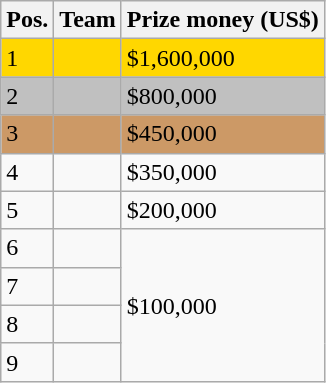<table class="wikitable">
<tr>
<th width=>Pos.</th>
<th width=>Team</th>
<th width=>Prize money (US$)</th>
</tr>
<tr style="background:gold;">
<td>1</td>
<td></td>
<td>$1,600,000</td>
</tr>
<tr style="background:silver;">
<td>2</td>
<td></td>
<td>$800,000</td>
</tr>
<tr style="background:#cc9966;">
<td>3</td>
<td></td>
<td>$450,000</td>
</tr>
<tr>
<td>4</td>
<td></td>
<td>$350,000</td>
</tr>
<tr>
<td>5</td>
<td></td>
<td>$200,000</td>
</tr>
<tr>
<td>6</td>
<td></td>
<td rowspan=4>$100,000</td>
</tr>
<tr>
<td>7</td>
<td></td>
</tr>
<tr>
<td>8</td>
<td></td>
</tr>
<tr>
<td>9</td>
<td></td>
</tr>
</table>
